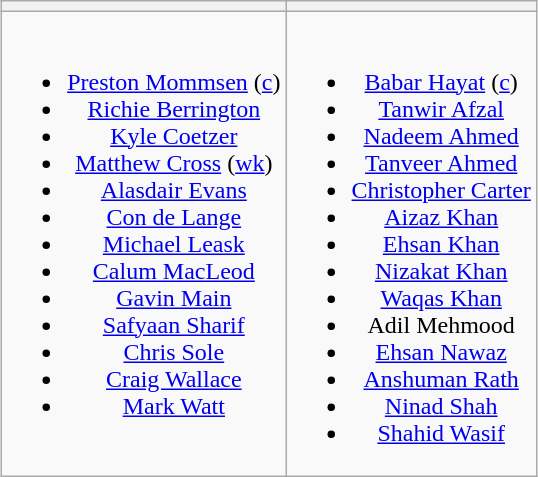<table class="wikitable" style="text-align:center; margin:0 auto">
<tr>
<th !style="width:50%"></th>
<th !style="width:50%"></th>
</tr>
<tr style="vertical-align:top">
<td><br><ul><li><a href='#'>Preston Mommsen</a> (<a href='#'>c</a>)</li><li><a href='#'>Richie Berrington</a></li><li><a href='#'>Kyle Coetzer</a></li><li><a href='#'>Matthew Cross</a> (<a href='#'>wk</a>)</li><li><a href='#'>Alasdair Evans</a></li><li><a href='#'>Con de Lange</a></li><li><a href='#'>Michael Leask</a></li><li><a href='#'>Calum MacLeod</a></li><li><a href='#'>Gavin Main</a></li><li><a href='#'>Safyaan Sharif</a></li><li><a href='#'>Chris Sole</a></li><li><a href='#'>Craig Wallace</a></li><li><a href='#'>Mark Watt</a></li></ul></td>
<td><br><ul><li><a href='#'>Babar Hayat</a> (<a href='#'>c</a>)</li><li><a href='#'>Tanwir Afzal</a></li><li><a href='#'>Nadeem Ahmed</a></li><li><a href='#'>Tanveer Ahmed</a></li><li><a href='#'>Christopher Carter</a></li><li><a href='#'>Aizaz Khan</a></li><li><a href='#'>Ehsan Khan</a></li><li><a href='#'>Nizakat Khan</a></li><li><a href='#'>Waqas Khan</a></li><li>Adil Mehmood</li><li><a href='#'>Ehsan Nawaz</a></li><li><a href='#'>Anshuman Rath</a></li><li><a href='#'>Ninad Shah</a></li><li><a href='#'>Shahid Wasif</a></li></ul></td>
</tr>
</table>
